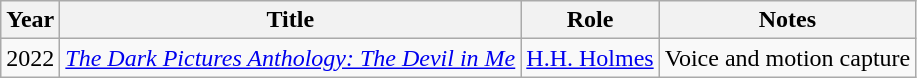<table class="wikitable sortable">
<tr>
<th>Year</th>
<th>Title</th>
<th>Role</th>
<th class="unsortable">Notes</th>
</tr>
<tr>
<td>2022</td>
<td><em><a href='#'>The Dark Pictures Anthology: The Devil in Me</a></em></td>
<td><a href='#'>H.H. Holmes</a></td>
<td>Voice and motion capture</td>
</tr>
</table>
